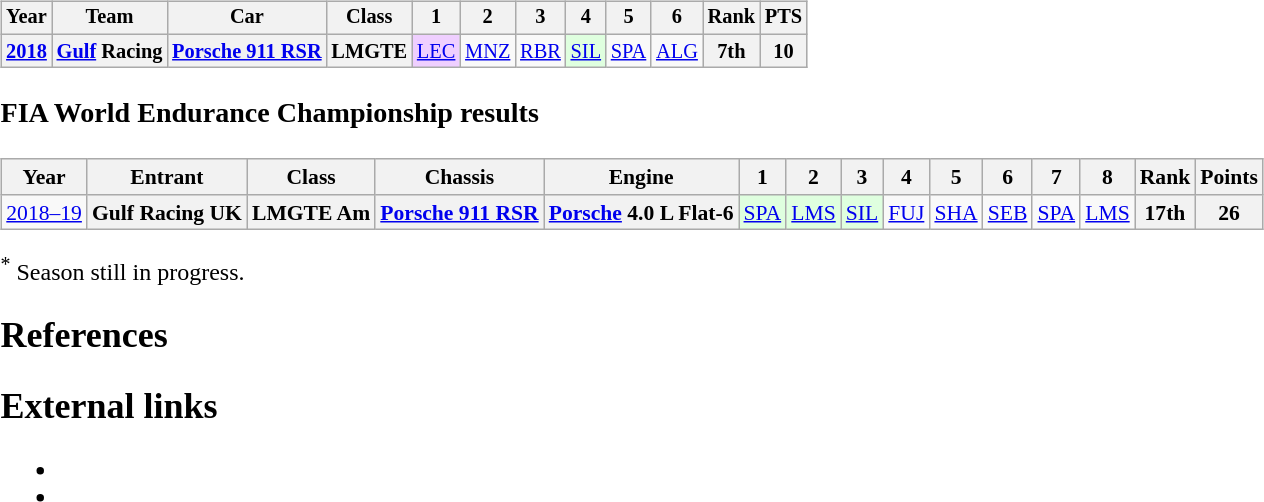<table>
<tr>
<td valign="top"><br><table class="wikitable" style="font-size: 85%; text-align:center;">
<tr>
<th>Year</th>
<th>Team</th>
<th>Car</th>
<th>Class</th>
<th>1</th>
<th>2</th>
<th>3</th>
<th>4</th>
<th>5</th>
<th>6</th>
<th>Rank</th>
<th>PTS</th>
</tr>
<tr>
<th><a href='#'>2018</a></th>
<th><a href='#'>Gulf</a> Racing</th>
<th><a href='#'>Porsche 911 RSR</a></th>
<th>LMGTE</th>
<td style="background:#efcfff;"><a href='#'>LEC</a><br></td>
<td><a href='#'>MNZ</a></td>
<td><a href='#'>RBR</a></td>
<td style="background:#DFFFDF;"><a href='#'>SIL</a><br></td>
<td><a href='#'>SPA</a></td>
<td><a href='#'>ALG</a></td>
<th>7th</th>
<th>10</th>
</tr>
</table>
<h3>FIA World Endurance Championship results</h3><table class="wikitable" style="text-align:center; font-size:90%">
<tr>
<th>Year</th>
<th>Entrant</th>
<th>Class</th>
<th>Chassis</th>
<th>Engine</th>
<th>1</th>
<th>2</th>
<th>3</th>
<th>4</th>
<th>5</th>
<th>6</th>
<th>7</th>
<th>8</th>
<th>Rank</th>
<th>Points</th>
</tr>
<tr>
<td><a href='#'>2018–19</a></td>
<th>Gulf Racing UK</th>
<th>LMGTE Am</th>
<th><a href='#'>Porsche 911 RSR</a></th>
<th><a href='#'>Porsche</a> 4.0 L Flat-6</th>
<td style="background:#DFFFDF;"><a href='#'>SPA</a><br></td>
<td style="background:#DFFFDF;"><a href='#'>LMS</a><br></td>
<td style="background:#DFFFDF;"><a href='#'>SIL</a><br></td>
<td><a href='#'>FUJ</a></td>
<td><a href='#'>SHA</a></td>
<td><a href='#'>SEB</a></td>
<td><a href='#'>SPA</a></td>
<td><a href='#'>LMS</a></td>
<th>17th</th>
<th>26</th>
</tr>
</table>
<sup>*</sup> Season still in progress.<h2>References</h2><h2>External links</h2><ul><li></li><li></li></ul></td>
</tr>
</table>
